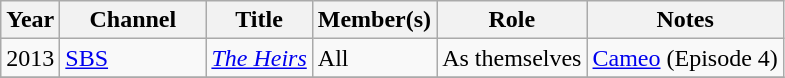<table class="wikitable">
<tr>
<th>Year</th>
<th width="90">Channel</th>
<th>Title</th>
<th>Member(s)</th>
<th>Role</th>
<th>Notes</th>
</tr>
<tr>
<td>2013</td>
<td><a href='#'>SBS</a></td>
<td><em><a href='#'>The Heirs</a></em></td>
<td>All</td>
<td align="center">As themselves</td>
<td><a href='#'>Cameo</a> (Episode 4)</td>
</tr>
<tr>
</tr>
</table>
